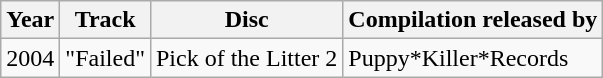<table class="wikitable">
<tr>
<th>Year</th>
<th>Track</th>
<th>Disc</th>
<th>Compilation released by</th>
</tr>
<tr>
<td>2004</td>
<td>"Failed"</td>
<td>Pick of the Litter 2</td>
<td>Puppy*Killer*Records</td>
</tr>
</table>
